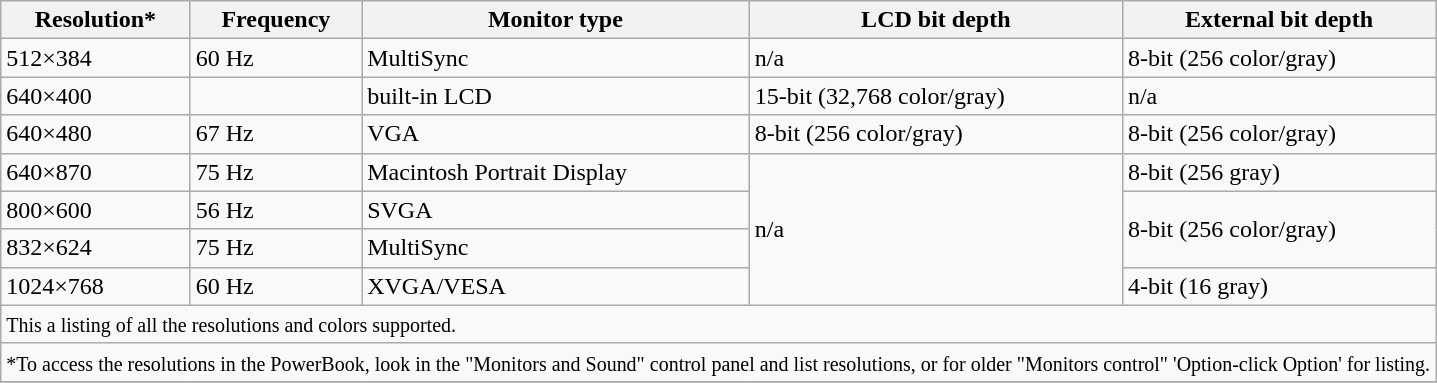<table class ="wikitable" align="center">
<tr>
<th>Resolution*</th>
<th>Frequency</th>
<th>Monitor type</th>
<th>LCD bit depth</th>
<th>External bit depth</th>
</tr>
<tr>
<td>512×384</td>
<td>60 Hz</td>
<td>MultiSync</td>
<td>n/a</td>
<td>8-bit (256 color/gray)</td>
</tr>
<tr>
<td>640×400</td>
<td></td>
<td>built-in LCD</td>
<td>15-bit (32,768 color/gray)</td>
<td>n/a</td>
</tr>
<tr>
<td>640×480</td>
<td>67 Hz</td>
<td>VGA</td>
<td>8-bit (256 color/gray)</td>
<td>8-bit (256 color/gray)</td>
</tr>
<tr>
<td>640×870</td>
<td>75 Hz</td>
<td>Macintosh Portrait Display</td>
<td rowspan="4">n/a</td>
<td>8-bit (256 gray)</td>
</tr>
<tr>
<td>800×600</td>
<td>56 Hz</td>
<td>SVGA</td>
<td rowspan="2">8-bit (256 color/gray)</td>
</tr>
<tr>
<td>832×624</td>
<td>75 Hz</td>
<td>MultiSync</td>
</tr>
<tr>
<td>1024×768</td>
<td>60 Hz</td>
<td>XVGA/VESA</td>
<td>4-bit (16 gray)</td>
</tr>
<tr>
<td colspan="6"><small>This a listing of all the resolutions and colors supported. </small></td>
</tr>
<tr>
<td colspan="6"><small>*To access the resolutions in the PowerBook, look in the "Monitors and Sound" control panel and list resolutions, or for older "Monitors control" 'Option-click Option' for listing.</small></td>
</tr>
<tr>
</tr>
</table>
